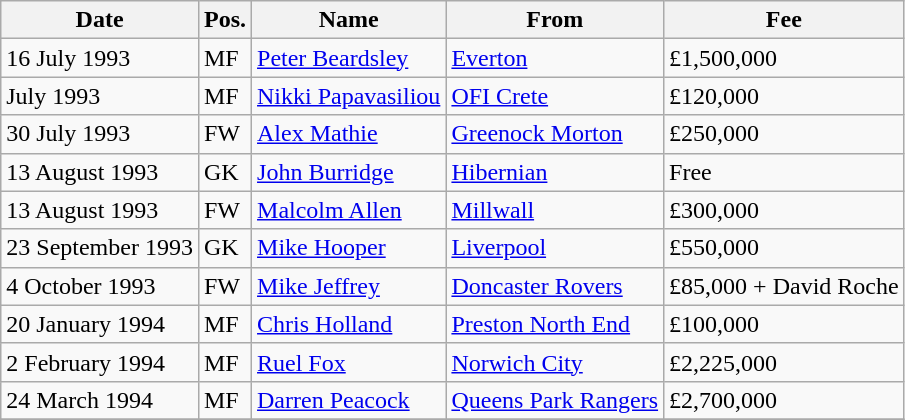<table class="wikitable">
<tr>
<th>Date</th>
<th>Pos.</th>
<th>Name</th>
<th>From</th>
<th>Fee</th>
</tr>
<tr>
<td>16 July 1993</td>
<td>MF</td>
<td> <a href='#'>Peter Beardsley</a></td>
<td> <a href='#'>Everton</a></td>
<td>£1,500,000</td>
</tr>
<tr>
<td>July 1993</td>
<td>MF</td>
<td> <a href='#'>Nikki Papavasiliou</a></td>
<td> <a href='#'>OFI Crete</a></td>
<td>£120,000</td>
</tr>
<tr>
<td>30 July 1993 </td>
<td>FW</td>
<td> <a href='#'>Alex Mathie</a></td>
<td> <a href='#'>Greenock Morton</a></td>
<td>£250,000</td>
</tr>
<tr>
<td>13 August 1993</td>
<td>GK</td>
<td> <a href='#'>John Burridge</a></td>
<td> <a href='#'>Hibernian</a></td>
<td>Free </td>
</tr>
<tr>
<td>13 August 1993</td>
<td>FW</td>
<td> <a href='#'>Malcolm Allen</a></td>
<td> <a href='#'>Millwall</a></td>
<td>£300,000</td>
</tr>
<tr>
<td>23 September 1993</td>
<td>GK</td>
<td> <a href='#'>Mike Hooper</a></td>
<td> <a href='#'>Liverpool</a></td>
<td>£550,000</td>
</tr>
<tr>
<td>4 October 1993</td>
<td>FW</td>
<td> <a href='#'>Mike Jeffrey</a></td>
<td> <a href='#'>Doncaster Rovers</a></td>
<td>£85,000 + David Roche</td>
</tr>
<tr>
<td>20 January 1994 </td>
<td>MF</td>
<td> <a href='#'>Chris Holland</a></td>
<td> <a href='#'>Preston North End</a></td>
<td>£100,000</td>
</tr>
<tr>
<td>2 February 1994</td>
<td>MF</td>
<td> <a href='#'>Ruel Fox</a></td>
<td> <a href='#'>Norwich City</a></td>
<td>£2,225,000</td>
</tr>
<tr>
<td>24 March 1994</td>
<td>MF</td>
<td> <a href='#'>Darren Peacock</a></td>
<td> <a href='#'>Queens Park Rangers</a></td>
<td>£2,700,000</td>
</tr>
<tr>
</tr>
</table>
